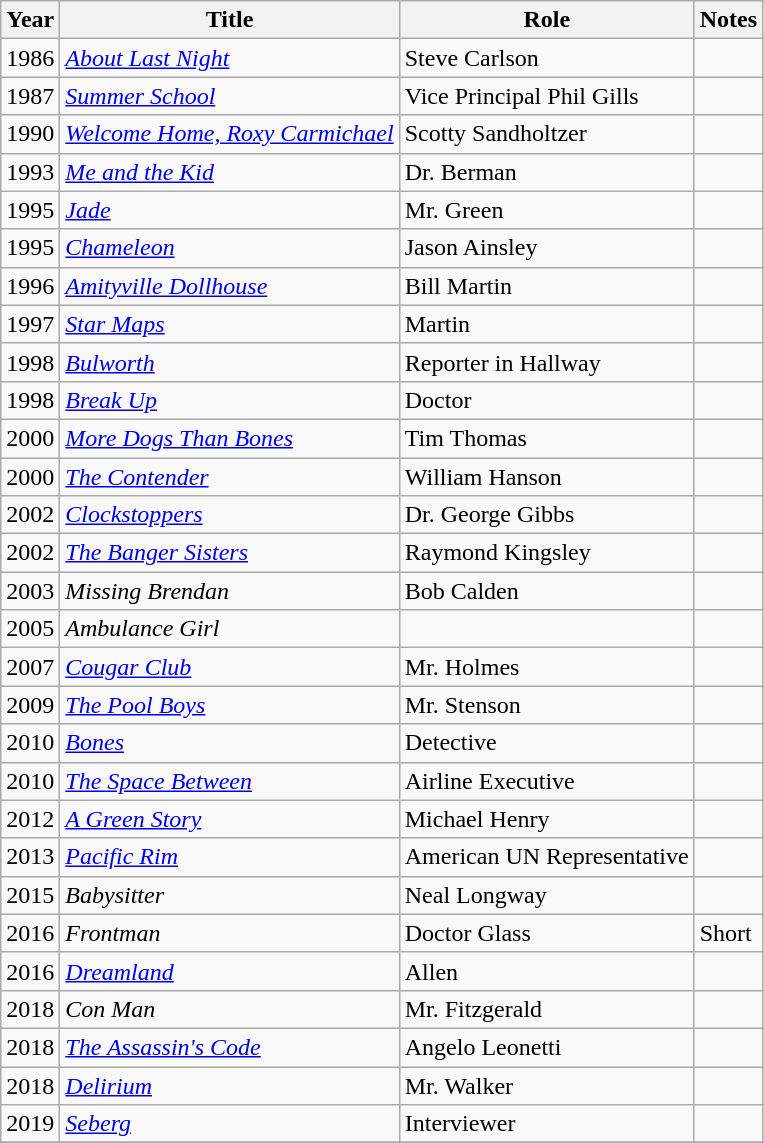<table class="wikitable sortable">
<tr>
<th>Year</th>
<th>Title</th>
<th>Role</th>
<th class="unsortable">Notes</th>
</tr>
<tr>
<td>1986</td>
<td><em><a href='#'>About Last Night</a></em></td>
<td>Steve Carlson</td>
<td></td>
</tr>
<tr>
<td>1987</td>
<td><em><a href='#'>Summer School</a></em></td>
<td>Vice Principal Phil Gills</td>
<td></td>
</tr>
<tr>
<td>1990</td>
<td><em><a href='#'>Welcome Home, Roxy Carmichael</a></em></td>
<td>Scotty Sandholtzer</td>
<td></td>
</tr>
<tr>
<td>1993</td>
<td><em><a href='#'>Me and the Kid</a></em></td>
<td>Dr. Berman</td>
<td></td>
</tr>
<tr>
<td>1995</td>
<td><em><a href='#'>Jade</a></em></td>
<td>Mr. Green</td>
<td></td>
</tr>
<tr>
<td>1995</td>
<td><em><a href='#'>Chameleon</a></em></td>
<td>Jason Ainsley</td>
<td></td>
</tr>
<tr>
<td>1996</td>
<td><em><a href='#'>Amityville Dollhouse</a></em></td>
<td>Bill Martin</td>
<td></td>
</tr>
<tr>
<td>1997</td>
<td><em><a href='#'>Star Maps</a></em></td>
<td>Martin</td>
<td></td>
</tr>
<tr>
<td>1998</td>
<td><em><a href='#'>Bulworth</a></em></td>
<td>Reporter in Hallway</td>
<td></td>
</tr>
<tr>
<td>1998</td>
<td><em><a href='#'>Break Up</a></em></td>
<td>Doctor</td>
<td></td>
</tr>
<tr>
<td>2000</td>
<td><em><a href='#'>More Dogs Than Bones</a></em></td>
<td>Tim Thomas</td>
<td></td>
</tr>
<tr>
<td>2000</td>
<td><em><a href='#'>The Contender</a></em></td>
<td>William Hanson</td>
<td></td>
</tr>
<tr>
<td>2002</td>
<td><em><a href='#'>Clockstoppers</a></em></td>
<td>Dr. George Gibbs</td>
<td></td>
</tr>
<tr>
<td>2002</td>
<td><em><a href='#'>The Banger Sisters</a></em></td>
<td>Raymond Kingsley</td>
<td></td>
</tr>
<tr>
<td>2003</td>
<td><em>Missing Brendan</em></td>
<td>Bob Calden</td>
<td></td>
</tr>
<tr>
<td>2005</td>
<td><em>Ambulance Girl</em></td>
<td></td>
<td></td>
</tr>
<tr>
<td>2007</td>
<td><em><a href='#'>Cougar Club</a></em></td>
<td>Mr. Holmes</td>
<td></td>
</tr>
<tr>
<td>2009</td>
<td><em><a href='#'>The Pool Boys</a></em></td>
<td>Mr. Stenson</td>
<td></td>
</tr>
<tr>
<td>2010</td>
<td><em><a href='#'>Bones</a></em></td>
<td>Detective</td>
<td></td>
</tr>
<tr>
<td>2010</td>
<td><em><a href='#'>The Space Between</a></em></td>
<td>Airline Executive</td>
<td></td>
</tr>
<tr>
<td>2012</td>
<td><em><a href='#'>A Green Story</a></em></td>
<td>Michael Henry</td>
<td></td>
</tr>
<tr>
<td>2013</td>
<td><em><a href='#'>Pacific Rim</a></em></td>
<td>American UN Representative</td>
<td></td>
</tr>
<tr>
<td>2015</td>
<td><em>Babysitter</em></td>
<td>Neal Longway</td>
<td></td>
</tr>
<tr>
<td>2016</td>
<td><em>Frontman</em></td>
<td>Doctor Glass</td>
<td>Short</td>
</tr>
<tr>
<td>2016</td>
<td><em><a href='#'>Dreamland</a></em></td>
<td>Allen</td>
<td></td>
</tr>
<tr>
<td>2018</td>
<td><em>Con Man</em></td>
<td>Mr. Fitzgerald</td>
<td></td>
</tr>
<tr>
<td>2018</td>
<td><em><a href='#'>The Assassin's Code</a></em></td>
<td>Angelo Leonetti</td>
<td></td>
</tr>
<tr>
<td>2018</td>
<td><em><a href='#'>Delirium</a></em></td>
<td>Mr. Walker</td>
<td></td>
</tr>
<tr>
<td>2019</td>
<td><em><a href='#'>Seberg</a></em></td>
<td>Interviewer</td>
<td></td>
</tr>
<tr>
</tr>
</table>
